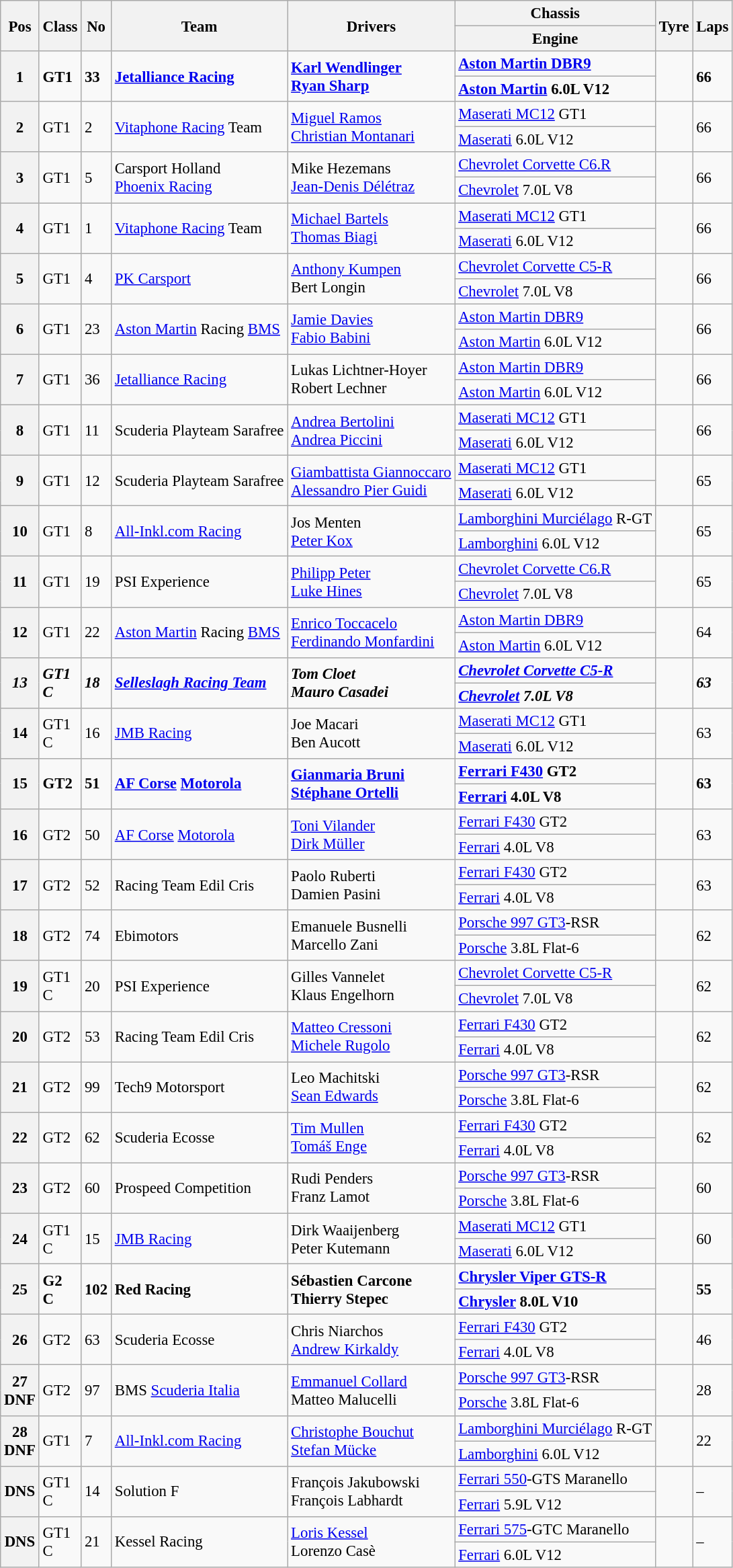<table class="wikitable" style="font-size: 95%;">
<tr>
<th rowspan=2>Pos</th>
<th rowspan=2>Class</th>
<th rowspan=2>No</th>
<th rowspan=2>Team</th>
<th rowspan=2>Drivers</th>
<th>Chassis</th>
<th rowspan=2>Tyre</th>
<th rowspan=2>Laps</th>
</tr>
<tr>
<th>Engine</th>
</tr>
<tr style="font-weight:bold">
<th rowspan=2>1</th>
<td rowspan=2>GT1</td>
<td rowspan=2>33</td>
<td rowspan=2> <a href='#'>Jetalliance Racing</a></td>
<td rowspan=2> <a href='#'>Karl Wendlinger</a><br> <a href='#'>Ryan Sharp</a></td>
<td><a href='#'>Aston Martin DBR9</a></td>
<td rowspan=2></td>
<td rowspan=2>66</td>
</tr>
<tr style="font-weight:bold">
<td><a href='#'>Aston Martin</a> 6.0L V12</td>
</tr>
<tr>
<th rowspan=2>2</th>
<td rowspan=2>GT1</td>
<td rowspan=2>2</td>
<td rowspan=2> <a href='#'>Vitaphone Racing</a> Team</td>
<td rowspan=2> <a href='#'>Miguel Ramos</a><br> <a href='#'>Christian Montanari</a></td>
<td><a href='#'>Maserati MC12</a> GT1</td>
<td rowspan=2></td>
<td rowspan=2>66</td>
</tr>
<tr>
<td><a href='#'>Maserati</a> 6.0L V12</td>
</tr>
<tr>
<th rowspan=2>3</th>
<td rowspan=2>GT1</td>
<td rowspan=2>5</td>
<td rowspan=2> Carsport Holland<br> <a href='#'>Phoenix Racing</a></td>
<td rowspan=2> Mike Hezemans<br> <a href='#'>Jean-Denis Délétraz</a></td>
<td><a href='#'>Chevrolet Corvette C6.R</a></td>
<td rowspan=2></td>
<td rowspan=2>66</td>
</tr>
<tr>
<td><a href='#'>Chevrolet</a> 7.0L V8</td>
</tr>
<tr>
<th rowspan=2>4</th>
<td rowspan=2>GT1</td>
<td rowspan=2>1</td>
<td rowspan=2> <a href='#'>Vitaphone Racing</a> Team</td>
<td rowspan=2> <a href='#'>Michael Bartels</a><br> <a href='#'>Thomas Biagi</a></td>
<td><a href='#'>Maserati MC12</a> GT1</td>
<td rowspan=2></td>
<td rowspan=2>66</td>
</tr>
<tr>
<td><a href='#'>Maserati</a> 6.0L V12</td>
</tr>
<tr>
<th rowspan=2>5</th>
<td rowspan=2>GT1</td>
<td rowspan=2>4</td>
<td rowspan=2> <a href='#'>PK Carsport</a></td>
<td rowspan=2> <a href='#'>Anthony Kumpen</a><br> Bert Longin</td>
<td><a href='#'>Chevrolet Corvette C5-R</a></td>
<td rowspan=2></td>
<td rowspan=2>66</td>
</tr>
<tr>
<td><a href='#'>Chevrolet</a> 7.0L V8</td>
</tr>
<tr>
<th rowspan=2>6</th>
<td rowspan=2>GT1</td>
<td rowspan=2>23</td>
<td rowspan=2> <a href='#'>Aston Martin</a> Racing <a href='#'>BMS</a></td>
<td rowspan=2> <a href='#'>Jamie Davies</a><br> <a href='#'>Fabio Babini</a></td>
<td><a href='#'>Aston Martin DBR9</a></td>
<td rowspan=2></td>
<td rowspan=2>66</td>
</tr>
<tr>
<td><a href='#'>Aston Martin</a> 6.0L V12</td>
</tr>
<tr>
<th rowspan=2>7</th>
<td rowspan=2>GT1</td>
<td rowspan=2>36</td>
<td rowspan=2> <a href='#'>Jetalliance Racing</a></td>
<td rowspan=2> Lukas Lichtner-Hoyer<br> Robert Lechner</td>
<td><a href='#'>Aston Martin DBR9</a></td>
<td rowspan=2></td>
<td rowspan=2>66</td>
</tr>
<tr>
<td><a href='#'>Aston Martin</a> 6.0L V12</td>
</tr>
<tr>
<th rowspan=2>8</th>
<td rowspan=2>GT1</td>
<td rowspan=2>11</td>
<td rowspan=2> Scuderia Playteam Sarafree</td>
<td rowspan=2> <a href='#'>Andrea Bertolini</a><br> <a href='#'>Andrea Piccini</a></td>
<td><a href='#'>Maserati MC12</a> GT1</td>
<td rowspan=2></td>
<td rowspan=2>66</td>
</tr>
<tr>
<td><a href='#'>Maserati</a> 6.0L V12</td>
</tr>
<tr>
<th rowspan=2>9</th>
<td rowspan=2>GT1</td>
<td rowspan=2>12</td>
<td rowspan=2> Scuderia Playteam Sarafree</td>
<td rowspan=2> <a href='#'>Giambattista Giannoccaro</a><br> <a href='#'>Alessandro Pier Guidi</a></td>
<td><a href='#'>Maserati MC12</a> GT1</td>
<td rowspan=2></td>
<td rowspan=2>65</td>
</tr>
<tr>
<td><a href='#'>Maserati</a> 6.0L V12</td>
</tr>
<tr>
<th rowspan=2>10</th>
<td rowspan=2>GT1</td>
<td rowspan=2>8</td>
<td rowspan=2> <a href='#'>All-Inkl.com Racing</a></td>
<td rowspan=2> Jos Menten<br> <a href='#'>Peter Kox</a></td>
<td><a href='#'>Lamborghini Murciélago</a> R-GT</td>
<td rowspan=2></td>
<td rowspan=2>65</td>
</tr>
<tr>
<td><a href='#'>Lamborghini</a> 6.0L V12</td>
</tr>
<tr>
<th rowspan=2>11</th>
<td rowspan=2>GT1</td>
<td rowspan=2>19</td>
<td rowspan=2> PSI Experience</td>
<td rowspan=2> <a href='#'>Philipp Peter</a><br> <a href='#'>Luke Hines</a></td>
<td><a href='#'>Chevrolet Corvette C6.R</a></td>
<td rowspan=2></td>
<td rowspan=2>65</td>
</tr>
<tr>
<td><a href='#'>Chevrolet</a> 7.0L V8</td>
</tr>
<tr>
<th rowspan=2>12</th>
<td rowspan=2>GT1</td>
<td rowspan=2>22</td>
<td rowspan=2> <a href='#'>Aston Martin</a> Racing <a href='#'>BMS</a></td>
<td rowspan=2> <a href='#'>Enrico Toccacelo</a><br> <a href='#'>Ferdinando Monfardini</a></td>
<td><a href='#'>Aston Martin DBR9</a></td>
<td rowspan=2></td>
<td rowspan=2>64</td>
</tr>
<tr>
<td><a href='#'>Aston Martin</a> 6.0L V12</td>
</tr>
<tr style="font-weight:bold">
<th rowspan=2><em>13</em></th>
<td rowspan=2><em>GT1<br>C</em></td>
<td rowspan=2><em>18</em></td>
<td rowspan=2> <em><a href='#'>Selleslagh Racing Team</a></em></td>
<td rowspan=2> <em>Tom Cloet<br> Mauro Casadei</em></td>
<td><em><a href='#'>Chevrolet Corvette C5-R</a></em></td>
<td rowspan=2></td>
<td rowspan=2><em>63</em></td>
</tr>
<tr style="font-weight:bold">
<td><em><a href='#'>Chevrolet</a> 7.0L V8</em></td>
</tr>
<tr>
<th rowspan=2>14</th>
<td rowspan=2>GT1<br>C</td>
<td rowspan=2>16</td>
<td rowspan=2> <a href='#'>JMB Racing</a></td>
<td rowspan=2> Joe Macari<br> Ben Aucott</td>
<td><a href='#'>Maserati MC12</a> GT1</td>
<td rowspan=2></td>
<td rowspan=2>63</td>
</tr>
<tr>
<td><a href='#'>Maserati</a> 6.0L V12</td>
</tr>
<tr style="font-weight:bold">
<th rowspan=2>15</th>
<td rowspan=2>GT2</td>
<td rowspan=2>51</td>
<td rowspan=2> <a href='#'>AF Corse</a> <a href='#'>Motorola</a></td>
<td rowspan=2> <a href='#'>Gianmaria Bruni</a><br> <a href='#'>Stéphane Ortelli</a></td>
<td><a href='#'>Ferrari F430</a> GT2</td>
<td rowspan=2></td>
<td rowspan=2>63</td>
</tr>
<tr style="font-weight:bold">
<td><a href='#'>Ferrari</a> 4.0L V8</td>
</tr>
<tr>
<th rowspan=2>16</th>
<td rowspan=2>GT2</td>
<td rowspan=2>50</td>
<td rowspan=2> <a href='#'>AF Corse</a> <a href='#'>Motorola</a></td>
<td rowspan=2> <a href='#'>Toni Vilander</a><br> <a href='#'>Dirk Müller</a></td>
<td><a href='#'>Ferrari F430</a> GT2</td>
<td rowspan=2></td>
<td rowspan=2>63</td>
</tr>
<tr>
<td><a href='#'>Ferrari</a> 4.0L V8</td>
</tr>
<tr>
<th rowspan=2>17</th>
<td rowspan=2>GT2</td>
<td rowspan=2>52</td>
<td rowspan=2> Racing Team Edil Cris</td>
<td rowspan=2> Paolo Ruberti<br> Damien Pasini</td>
<td><a href='#'>Ferrari F430</a> GT2</td>
<td rowspan=2></td>
<td rowspan=2>63</td>
</tr>
<tr>
<td><a href='#'>Ferrari</a> 4.0L V8</td>
</tr>
<tr>
<th rowspan=2>18</th>
<td rowspan=2>GT2</td>
<td rowspan=2>74</td>
<td rowspan=2> Ebimotors</td>
<td rowspan=2> Emanuele Busnelli<br> Marcello Zani</td>
<td><a href='#'>Porsche 997 GT3</a>-RSR</td>
<td rowspan=2></td>
<td rowspan=2>62</td>
</tr>
<tr>
<td><a href='#'>Porsche</a> 3.8L Flat-6</td>
</tr>
<tr>
<th rowspan=2>19</th>
<td rowspan=2>GT1<br>C</td>
<td rowspan=2>20</td>
<td rowspan=2> PSI Experience</td>
<td rowspan=2> Gilles Vannelet<br> Klaus Engelhorn</td>
<td><a href='#'>Chevrolet Corvette C5-R</a></td>
<td rowspan=2></td>
<td rowspan=2>62</td>
</tr>
<tr>
<td><a href='#'>Chevrolet</a> 7.0L V8</td>
</tr>
<tr>
<th rowspan=2>20</th>
<td rowspan=2>GT2</td>
<td rowspan=2>53</td>
<td rowspan=2> Racing Team Edil Cris</td>
<td rowspan=2> <a href='#'>Matteo Cressoni</a><br> <a href='#'>Michele Rugolo</a></td>
<td><a href='#'>Ferrari F430</a> GT2</td>
<td rowspan=2></td>
<td rowspan=2>62</td>
</tr>
<tr>
<td><a href='#'>Ferrari</a> 4.0L V8</td>
</tr>
<tr>
<th rowspan=2>21</th>
<td rowspan=2>GT2</td>
<td rowspan=2>99</td>
<td rowspan=2> Tech9 Motorsport</td>
<td rowspan=2> Leo Machitski<br> <a href='#'>Sean Edwards</a></td>
<td><a href='#'>Porsche 997 GT3</a>-RSR</td>
<td rowspan=2></td>
<td rowspan=2>62</td>
</tr>
<tr>
<td><a href='#'>Porsche</a> 3.8L Flat-6</td>
</tr>
<tr>
<th rowspan=2>22</th>
<td rowspan=2>GT2</td>
<td rowspan=2>62</td>
<td rowspan=2> Scuderia Ecosse</td>
<td rowspan=2> <a href='#'>Tim Mullen</a><br> <a href='#'>Tomáš Enge</a></td>
<td><a href='#'>Ferrari F430</a> GT2</td>
<td rowspan=2></td>
<td rowspan=2>62</td>
</tr>
<tr>
<td><a href='#'>Ferrari</a> 4.0L V8</td>
</tr>
<tr>
<th rowspan=2>23</th>
<td rowspan=2>GT2</td>
<td rowspan=2>60</td>
<td rowspan=2> Prospeed Competition</td>
<td rowspan=2> Rudi Penders<br> Franz Lamot</td>
<td><a href='#'>Porsche 997 GT3</a>-RSR</td>
<td rowspan=2></td>
<td rowspan=2>60</td>
</tr>
<tr>
<td><a href='#'>Porsche</a> 3.8L Flat-6</td>
</tr>
<tr>
<th rowspan=2>24</th>
<td rowspan=2>GT1<br>C</td>
<td rowspan=2>15</td>
<td rowspan=2> <a href='#'>JMB Racing</a></td>
<td rowspan=2> Dirk Waaijenberg<br> Peter Kutemann</td>
<td><a href='#'>Maserati MC12</a> GT1</td>
<td rowspan=2></td>
<td rowspan=2>60</td>
</tr>
<tr>
<td><a href='#'>Maserati</a> 6.0L V12</td>
</tr>
<tr style="font-weight:bold">
<th rowspan=2>25</th>
<td rowspan=2>G2<br>C</td>
<td rowspan=2>102</td>
<td rowspan=2> Red Racing</td>
<td rowspan=2> Sébastien Carcone<br> Thierry Stepec</td>
<td><a href='#'>Chrysler Viper GTS-R</a></td>
<td rowspan=2></td>
<td rowspan=2>55</td>
</tr>
<tr style="font-weight:bold">
<td><a href='#'>Chrysler</a> 8.0L V10</td>
</tr>
<tr>
<th rowspan=2>26</th>
<td rowspan=2>GT2</td>
<td rowspan=2>63</td>
<td rowspan=2> Scuderia Ecosse</td>
<td rowspan=2> Chris Niarchos<br> <a href='#'>Andrew Kirkaldy</a></td>
<td><a href='#'>Ferrari F430</a> GT2</td>
<td rowspan=2></td>
<td rowspan=2>46</td>
</tr>
<tr>
<td><a href='#'>Ferrari</a> 4.0L V8</td>
</tr>
<tr>
<th rowspan=2>27<br>DNF</th>
<td rowspan=2>GT2</td>
<td rowspan=2>97</td>
<td rowspan=2> BMS <a href='#'>Scuderia Italia</a></td>
<td rowspan=2> <a href='#'>Emmanuel Collard</a><br> Matteo Malucelli</td>
<td><a href='#'>Porsche 997 GT3</a>-RSR</td>
<td rowspan=2></td>
<td rowspan=2>28</td>
</tr>
<tr>
<td><a href='#'>Porsche</a> 3.8L Flat-6</td>
</tr>
<tr>
<th rowspan=2>28<br>DNF</th>
<td rowspan=2>GT1</td>
<td rowspan=2>7</td>
<td rowspan=2> <a href='#'>All-Inkl.com Racing</a></td>
<td rowspan=2> <a href='#'>Christophe Bouchut</a><br> <a href='#'>Stefan Mücke</a></td>
<td><a href='#'>Lamborghini Murciélago</a> R-GT</td>
<td rowspan=2></td>
<td rowspan=2>22</td>
</tr>
<tr>
<td><a href='#'>Lamborghini</a> 6.0L V12</td>
</tr>
<tr>
<th rowspan=2>DNS</th>
<td rowspan=2>GT1<br>C</td>
<td rowspan=2>14</td>
<td rowspan=2> Solution F</td>
<td rowspan=2> François Jakubowski<br> François Labhardt</td>
<td><a href='#'>Ferrari 550</a>-GTS Maranello</td>
<td rowspan=2></td>
<td rowspan=2>–</td>
</tr>
<tr>
<td><a href='#'>Ferrari</a> 5.9L V12</td>
</tr>
<tr>
<th rowspan=2>DNS</th>
<td rowspan=2>GT1<br>C</td>
<td rowspan=2>21</td>
<td rowspan=2> Kessel Racing</td>
<td rowspan=2> <a href='#'>Loris Kessel</a><br> Lorenzo Casè</td>
<td><a href='#'>Ferrari 575</a>-GTC Maranello</td>
<td rowspan=2></td>
<td rowspan=2>–</td>
</tr>
<tr>
<td><a href='#'>Ferrari</a> 6.0L V12</td>
</tr>
</table>
